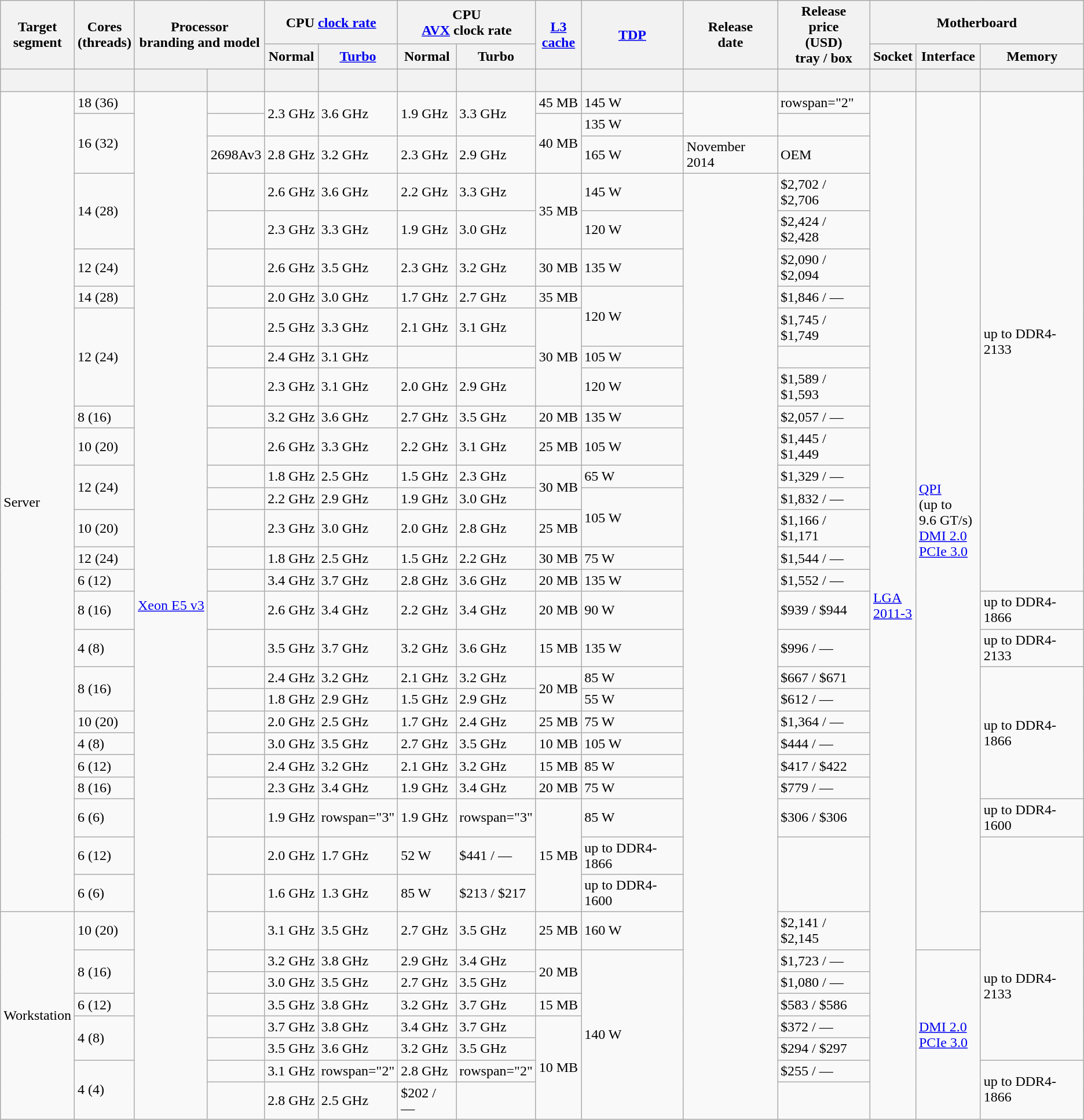<table class="wikitable sortable hover-highlight">
<tr>
<th rowspan="2">Target<br>segment</th>
<th rowspan="2">Cores<br>(threads)</th>
<th colspan="2" rowspan="2">Processor<br>branding and model</th>
<th colspan="2">CPU <a href='#'>clock rate</a></th>
<th colspan="2">CPU<br><a href='#'>AVX</a> clock rate</th>
<th rowspan="2" data-sort-type="number"><a href='#'>L3<br>cache</a></th>
<th rowspan="2" data-sort-type="number"><a href='#'>TDP</a></th>
<th rowspan="2" class="unsortable">Release<br>date</th>
<th rowspan="2">Release<br>price<br>(USD)<br>tray / box</th>
<th colspan="3">Motherboard</th>
</tr>
<tr>
<th>Normal</th>
<th data-sort-type="number"><a href='#'>Turbo</a></th>
<th>Normal</th>
<th data-sort-type="number">Turbo</th>
<th>Socket</th>
<th>Interface</th>
<th>Memory</th>
</tr>
<tr>
<th style="background-position:center"><br></th>
<th style="background-position:center"></th>
<th style="background-position:center"></th>
<th style="background-position:center"></th>
<th style="background-position:center"></th>
<th style="background-position:center"></th>
<th style="background-position:center"></th>
<th style="background-position:center"></th>
<th style="background-position:center"></th>
<th style="background-position:center"></th>
<th style="background-position:center"></th>
<th style="background-position:center"></th>
<th style="background-position:center"></th>
<th style="background-position:center"></th>
<th style="background-position:center"></th>
</tr>
<tr>
<td rowspan="28">Server</td>
<td>18 (36)</td>
<td rowspan="36"><a href='#'>Xeon&nbsp;E5&nbsp;v3</a></td>
<td></td>
<td rowspan="2">2.3 GHz</td>
<td rowspan="2">3.6 GHz</td>
<td rowspan="2">1.9 GHz</td>
<td rowspan="2">3.3 GHz</td>
<td>45 MB</td>
<td>145 W</td>
<td rowspan="2"></td>
<td>rowspan="2" </td>
<td rowspan="36"><a href='#'>LGA<br>2011-3</a></td>
<td rowspan="29"><a href='#'>QPI</a> (up to<br>9.6 GT/s)<br><a href='#'>DMI 2.0</a><br><a href='#'>PCIe 3.0</a></td>
<td rowspan="17">up to DDR4-2133</td>
</tr>
<tr>
<td rowspan="2">16 (32)</td>
<td></td>
<td rowspan="2">40 MB</td>
<td>135 W</td>
</tr>
<tr>
<td>2698Av3</td>
<td>2.8 GHz</td>
<td>3.2 GHz</td>
<td>2.3 GHz</td>
<td>2.9 GHz</td>
<td>165 W</td>
<td>November 2014</td>
<td>OEM</td>
</tr>
<tr>
<td rowspan="2">14 (28)</td>
<td></td>
<td>2.6 GHz</td>
<td>3.6 GHz</td>
<td>2.2 GHz</td>
<td>3.3 GHz</td>
<td rowspan="2">35 MB</td>
<td>145 W</td>
<td rowspan="33"></td>
<td>$2,702 / $2,706</td>
</tr>
<tr>
<td></td>
<td>2.3 GHz</td>
<td>3.3 GHz</td>
<td>1.9 GHz</td>
<td>3.0 GHz</td>
<td>120 W</td>
<td>$2,424 / $2,428</td>
</tr>
<tr>
<td>12 (24)</td>
<td></td>
<td>2.6 GHz</td>
<td>3.5 GHz</td>
<td>2.3 GHz</td>
<td>3.2 GHz</td>
<td>30 MB</td>
<td>135 W</td>
<td>$2,090 / $2,094</td>
</tr>
<tr>
<td>14 (28)</td>
<td></td>
<td>2.0 GHz</td>
<td>3.0 GHz</td>
<td>1.7 GHz</td>
<td>2.7 GHz</td>
<td>35 MB</td>
<td rowspan="2">120 W</td>
<td>$1,846 / —</td>
</tr>
<tr>
<td rowspan="3">12 (24)</td>
<td></td>
<td>2.5 GHz</td>
<td>3.3 GHz</td>
<td>2.1 GHz</td>
<td>3.1 GHz</td>
<td rowspan="3">30 MB</td>
<td>$1,745 / $1,749</td>
</tr>
<tr>
<td></td>
<td>2.4 GHz</td>
<td>3.1 GHz</td>
<td></td>
<td></td>
<td>105 W</td>
<td></td>
</tr>
<tr>
<td></td>
<td>2.3 GHz</td>
<td>3.1 GHz</td>
<td>2.0 GHz</td>
<td>2.9 GHz</td>
<td>120 W</td>
<td>$1,589 / $1,593</td>
</tr>
<tr>
<td>8 (16)</td>
<td></td>
<td>3.2 GHz</td>
<td>3.6 GHz</td>
<td>2.7 GHz</td>
<td>3.5 GHz</td>
<td>20 MB</td>
<td>135 W</td>
<td>$2,057 / —</td>
</tr>
<tr>
<td>10 (20)</td>
<td></td>
<td>2.6 GHz</td>
<td>3.3 GHz</td>
<td>2.2 GHz</td>
<td>3.1 GHz</td>
<td>25 MB</td>
<td>105 W</td>
<td>$1,445 / $1,449</td>
</tr>
<tr>
<td rowspan="2">12 (24)</td>
<td></td>
<td>1.8 GHz</td>
<td>2.5 GHz</td>
<td>1.5 GHz</td>
<td>2.3 GHz</td>
<td rowspan="2">30 MB</td>
<td>65 W</td>
<td>$1,329 / —</td>
</tr>
<tr>
<td></td>
<td>2.2 GHz</td>
<td>2.9 GHz</td>
<td>1.9 GHz</td>
<td>3.0 GHz</td>
<td rowspan="2">105 W</td>
<td>$1,832 / —</td>
</tr>
<tr>
<td>10 (20)</td>
<td></td>
<td>2.3 GHz</td>
<td>3.0 GHz</td>
<td>2.0 GHz</td>
<td>2.8 GHz</td>
<td>25 MB</td>
<td>$1,166 / $1,171</td>
</tr>
<tr>
<td>12 (24)</td>
<td></td>
<td>1.8 GHz</td>
<td>2.5 GHz</td>
<td>1.5 GHz</td>
<td>2.2 GHz</td>
<td>30 MB</td>
<td>75 W</td>
<td>$1,544 / —</td>
</tr>
<tr>
<td>6 (12)</td>
<td></td>
<td>3.4 GHz</td>
<td>3.7 GHz</td>
<td>2.8 GHz</td>
<td>3.6 GHz</td>
<td>20 MB</td>
<td>135 W</td>
<td>$1,552 / —</td>
</tr>
<tr>
<td>8 (16)</td>
<td></td>
<td>2.6 GHz</td>
<td>3.4 GHz</td>
<td>2.2 GHz</td>
<td>3.4 GHz</td>
<td>20 MB</td>
<td>90 W</td>
<td>$939 / $944</td>
<td>up to DDR4-1866</td>
</tr>
<tr>
<td>4 (8)</td>
<td></td>
<td>3.5 GHz</td>
<td>3.7 GHz</td>
<td>3.2 GHz</td>
<td>3.6 GHz</td>
<td>15 MB</td>
<td>135 W</td>
<td>$996 / —</td>
<td>up to DDR4-2133</td>
</tr>
<tr>
<td rowspan="2">8 (16)</td>
<td></td>
<td>2.4 GHz</td>
<td>3.2 GHz</td>
<td>2.1 GHz</td>
<td>3.2 GHz</td>
<td rowspan="2">20 MB</td>
<td>85 W</td>
<td>$667 / $671</td>
<td rowspan="6">up to DDR4-1866</td>
</tr>
<tr>
<td></td>
<td>1.8 GHz</td>
<td>2.9 GHz</td>
<td>1.5 GHz</td>
<td>2.9 GHz</td>
<td>55 W</td>
<td>$612 / —</td>
</tr>
<tr>
<td>10 (20)</td>
<td></td>
<td>2.0 GHz</td>
<td>2.5 GHz</td>
<td>1.7 GHz</td>
<td>2.4 GHz</td>
<td>25 MB</td>
<td>75 W</td>
<td>$1,364 / —</td>
</tr>
<tr>
<td>4 (8)</td>
<td></td>
<td>3.0 GHz</td>
<td>3.5 GHz</td>
<td>2.7 GHz</td>
<td>3.5 GHz</td>
<td>10 MB</td>
<td>105 W</td>
<td>$444 / —</td>
</tr>
<tr>
<td>6 (12)</td>
<td></td>
<td>2.4 GHz</td>
<td>3.2 GHz</td>
<td>2.1 GHz</td>
<td>3.2 GHz</td>
<td>15 MB</td>
<td>85 W</td>
<td>$417 / $422</td>
</tr>
<tr>
<td>8 (16)</td>
<td></td>
<td>2.3 GHz</td>
<td>3.4 GHz</td>
<td>1.9 GHz</td>
<td>3.4 GHz</td>
<td>20 MB</td>
<td>75 W</td>
<td>$779 / —</td>
</tr>
<tr>
<td>6 (6)</td>
<td></td>
<td>1.9 GHz</td>
<td>rowspan="3" </td>
<td>1.9 GHz</td>
<td>rowspan="3" </td>
<td rowspan="3">15 MB</td>
<td>85 W</td>
<td>$306 / $306</td>
<td>up to DDR4-1600</td>
</tr>
<tr>
<td>6 (12)</td>
<td></td>
<td>2.0 GHz</td>
<td>1.7 GHz</td>
<td>52 W</td>
<td>$441 / —</td>
<td>up to DDR4-1866</td>
</tr>
<tr>
<td>6 (6)</td>
<td></td>
<td>1.6 GHz</td>
<td>1.3 GHz</td>
<td>85 W</td>
<td>$213 / $217</td>
<td>up to DDR4-1600</td>
</tr>
<tr>
<td rowspan="8">Workstation</td>
<td>10 (20)</td>
<td></td>
<td>3.1 GHz</td>
<td>3.5 GHz</td>
<td>2.7 GHz</td>
<td>3.5 GHz</td>
<td>25 MB</td>
<td>160 W</td>
<td>$2,141 / $2,145</td>
<td rowspan="6">up to DDR4-2133</td>
</tr>
<tr>
<td rowspan="2">8 (16)</td>
<td></td>
<td>3.2 GHz</td>
<td>3.8 GHz</td>
<td>2.9 GHz</td>
<td>3.4 GHz</td>
<td rowspan="2">20 MB</td>
<td rowspan="7">140 W</td>
<td>$1,723 / —</td>
<td rowspan="7"><a href='#'>DMI 2.0</a><br><a href='#'>PCIe 3.0</a></td>
</tr>
<tr>
<td></td>
<td>3.0 GHz</td>
<td>3.5 GHz</td>
<td>2.7 GHz</td>
<td>3.5 GHz</td>
<td>$1,080 / —</td>
</tr>
<tr>
<td>6 (12)</td>
<td></td>
<td>3.5 GHz</td>
<td>3.8 GHz</td>
<td>3.2 GHz</td>
<td>3.7 GHz</td>
<td>15 MB</td>
<td>$583 / $586</td>
</tr>
<tr>
<td rowspan="2">4 (8)</td>
<td></td>
<td>3.7 GHz</td>
<td>3.8 GHz</td>
<td>3.4 GHz</td>
<td>3.7 GHz</td>
<td rowspan="4">10 MB</td>
<td>$372 / —</td>
</tr>
<tr>
<td></td>
<td>3.5 GHz</td>
<td>3.6 GHz</td>
<td>3.2 GHz</td>
<td>3.5 GHz</td>
<td>$294 / $297</td>
</tr>
<tr>
<td rowspan="2">4 (4)</td>
<td></td>
<td>3.1 GHz</td>
<td>rowspan="2" </td>
<td>2.8 GHz</td>
<td>rowspan="2" </td>
<td>$255 / —</td>
<td rowspan="2">up to DDR4-1866</td>
</tr>
<tr>
<td></td>
<td>2.8 GHz</td>
<td>2.5 GHz</td>
<td>$202 / —</td>
</tr>
</table>
